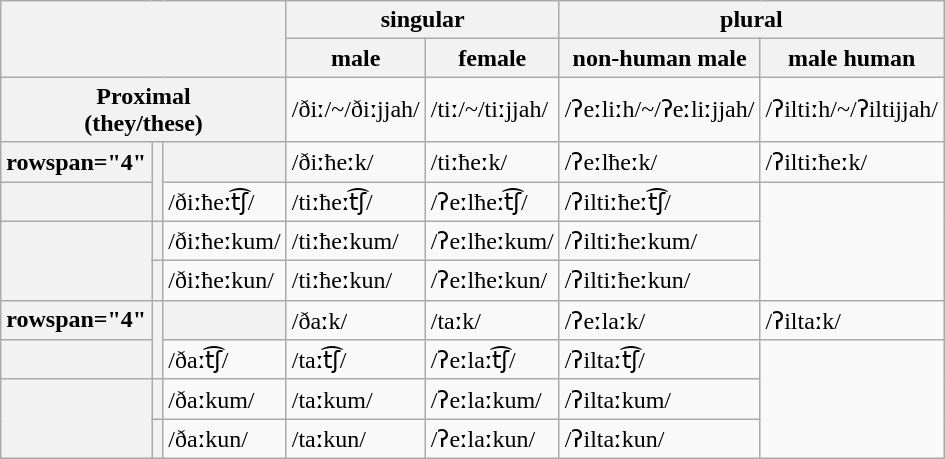<table class="wikitable">
<tr>
<th rowspan="2" colspan="3"></th>
<th colspan="2">singular</th>
<th colspan="2">plural</th>
</tr>
<tr>
<th>male</th>
<th>female</th>
<th>non-human male</th>
<th>male human</th>
</tr>
<tr>
<th colspan="3">Proximal<br>(they/these)</th>
<td>/ðiː/~/ðiːjjah/</td>
<td>/tiː/~/tiːjjah/</td>
<td>/ʔeːliːh/~/ʔeːliːjjah/</td>
<td>/ʔiltiːh/~/ʔiltijjah/</td>
</tr>
<tr>
<th>rowspan="4" </th>
<th rowspan="2"></th>
<th></th>
<td>/ðiːħeːk/</td>
<td>/tiːħeːk/</td>
<td>/ʔeːlħeːk/</td>
<td>/ʔiltiːħeːk/</td>
</tr>
<tr>
<th></th>
<td>/ðiːħeːt͡ʃ/</td>
<td>/tiːħeːt͡ʃ/</td>
<td>/ʔeːlħeːt͡ʃ/</td>
<td>/ʔiltiːħeːt͡ʃ/</td>
</tr>
<tr>
<th rowspan="2"></th>
<th></th>
<td>/ðiːħeːkum/</td>
<td>/tiːħeːkum/</td>
<td>/ʔeːlħeːkum/</td>
<td>/ʔiltiːħeːkum/</td>
</tr>
<tr>
<th></th>
<td>/ðiːħeːkun/</td>
<td>/tiːħeːkun/</td>
<td>/ʔeːlħeːkun/</td>
<td>/ʔiltiːħeːkun/</td>
</tr>
<tr>
<th>rowspan="4" </th>
<th rowspan="2"></th>
<th></th>
<td>/ðaːk/</td>
<td>/taːk/</td>
<td>/ʔeːlaːk/</td>
<td>/ʔiltaːk/</td>
</tr>
<tr>
<th></th>
<td>/ðaːt͡ʃ/</td>
<td>/taːt͡ʃ/</td>
<td>/ʔeːlaːt͡ʃ/</td>
<td>/ʔiltaːt͡ʃ/</td>
</tr>
<tr>
<th rowspan="2"></th>
<th></th>
<td>/ðaːkum/</td>
<td>/taːkum/</td>
<td>/ʔeːlaːkum/</td>
<td>/ʔiltaːkum/</td>
</tr>
<tr>
<th></th>
<td>/ðaːkun/</td>
<td>/taːkun/</td>
<td>/ʔeːlaːkun/</td>
<td>/ʔiltaːkun/</td>
</tr>
</table>
